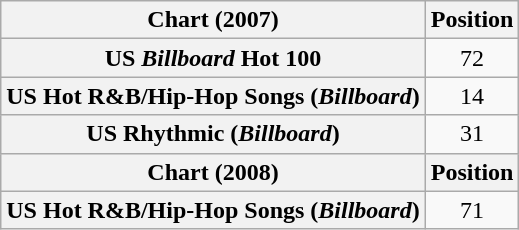<table class="wikitable plainrowheaders" style="text-align:center">
<tr>
<th>Chart (2007)</th>
<th>Position</th>
</tr>
<tr>
<th scope="row">US <em>Billboard</em> Hot 100</th>
<td style="text-align:center;">72</td>
</tr>
<tr>
<th scope="row">US Hot R&B/Hip-Hop Songs (<em>Billboard</em>)</th>
<td style="text-align:center;">14</td>
</tr>
<tr>
<th scope="row">US Rhythmic (<em>Billboard</em>)</th>
<td style="text-align:center;">31</td>
</tr>
<tr>
<th>Chart (2008)</th>
<th>Position</th>
</tr>
<tr>
<th scope="row">US Hot R&B/Hip-Hop Songs (<em>Billboard</em>)</th>
<td style="text-align:center;">71</td>
</tr>
</table>
